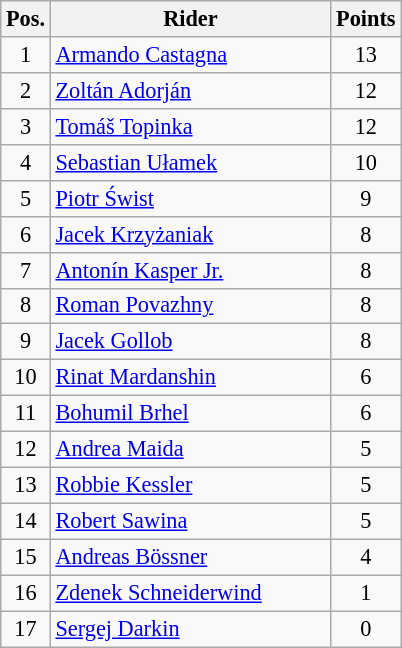<table class=wikitable style="font-size:93%; text-align:center;">
<tr>
<th width=25px>Pos.</th>
<th width=180px>Rider</th>
<th width=40px>Points</th>
</tr>
<tr>
<td>1</td>
<td style="text-align:left;"> <a href='#'>Armando Castagna</a></td>
<td>13</td>
</tr>
<tr>
<td>2</td>
<td style="text-align:left;"> <a href='#'>Zoltán Adorján</a></td>
<td>12</td>
</tr>
<tr>
<td>3</td>
<td style="text-align:left;"> <a href='#'>Tomáš Topinka</a></td>
<td>12</td>
</tr>
<tr>
<td>4</td>
<td style="text-align:left;"> <a href='#'>Sebastian Ułamek</a></td>
<td>10</td>
</tr>
<tr>
<td>5</td>
<td style="text-align:left;"> <a href='#'>Piotr Świst</a></td>
<td>9</td>
</tr>
<tr>
<td>6</td>
<td style="text-align:left;"> <a href='#'>Jacek Krzyżaniak</a></td>
<td>8</td>
</tr>
<tr>
<td>7</td>
<td style="text-align:left;"> <a href='#'>Antonín Kasper Jr.</a></td>
<td>8</td>
</tr>
<tr>
<td>8</td>
<td style="text-align:left;"> <a href='#'>Roman Povazhny</a></td>
<td>8</td>
</tr>
<tr>
<td>9</td>
<td style="text-align:left;"> <a href='#'>Jacek Gollob</a></td>
<td>8</td>
</tr>
<tr>
<td>10</td>
<td style="text-align:left;"> <a href='#'>Rinat Mardanshin</a></td>
<td>6</td>
</tr>
<tr>
<td>11</td>
<td style="text-align:left;"> <a href='#'>Bohumil Brhel</a></td>
<td>6</td>
</tr>
<tr>
<td>12</td>
<td style="text-align:left;"> <a href='#'>Andrea Maida</a></td>
<td>5</td>
</tr>
<tr>
<td>13</td>
<td style="text-align:left;"> <a href='#'>Robbie Kessler</a></td>
<td>5</td>
</tr>
<tr>
<td>14</td>
<td style="text-align:left;"> <a href='#'>Robert Sawina</a></td>
<td>5</td>
</tr>
<tr>
<td>15</td>
<td style="text-align:left;"> <a href='#'>Andreas Bössner</a></td>
<td>4</td>
</tr>
<tr>
<td>16</td>
<td style="text-align:left;"> <a href='#'>Zdenek Schneiderwind</a></td>
<td>1</td>
</tr>
<tr>
<td>17</td>
<td style="text-align:left;"> <a href='#'>Sergej Darkin</a></td>
<td>0</td>
</tr>
</table>
